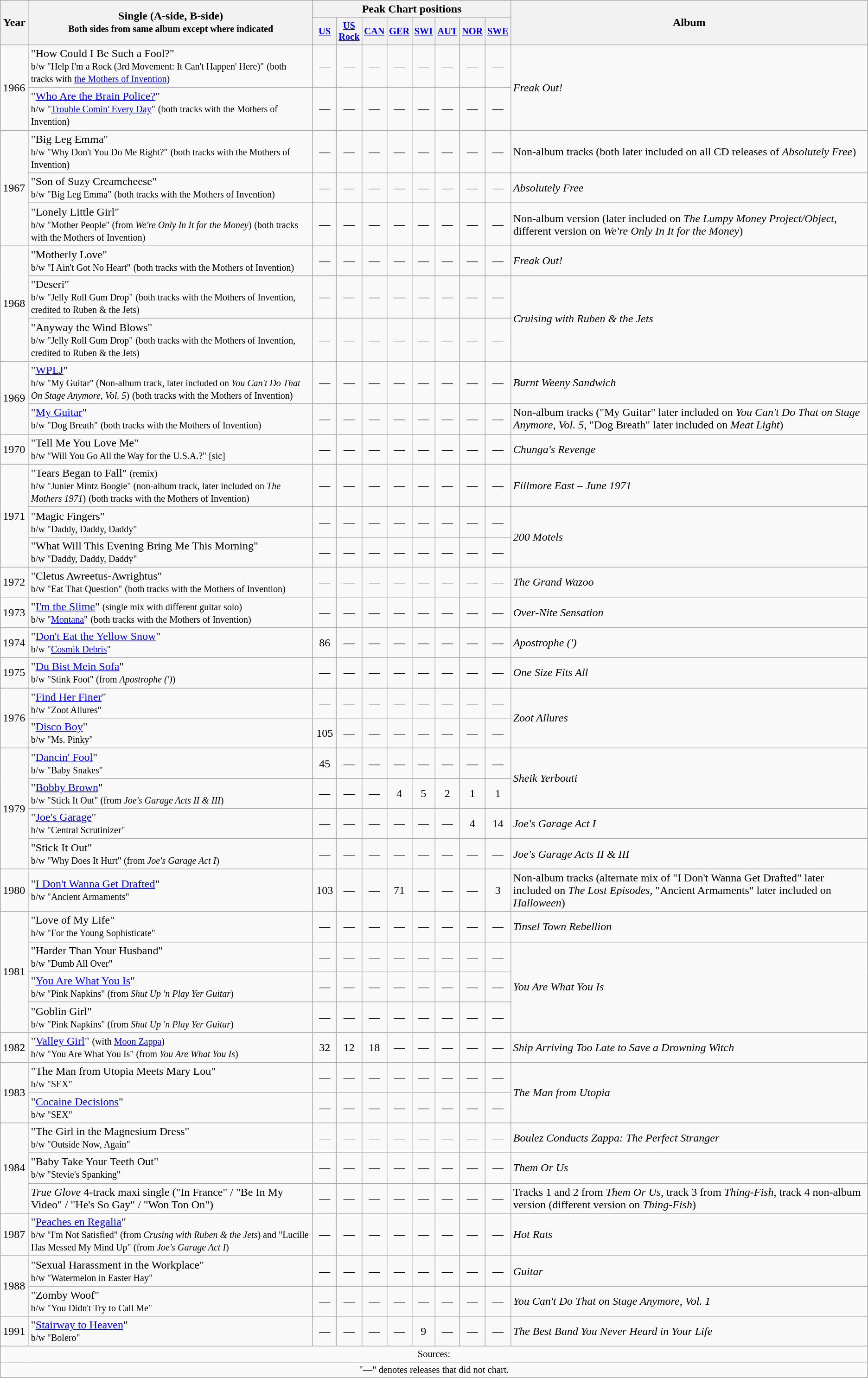<table class="wikitable">
<tr>
<th rowspan=2 style="width:33px;">Year</th>
<th rowspan=2>Single (A-side, B-side)<br><small>Both sides from same album except where indicated</small></th>
<th colspan=8>Peak Chart positions</th>
<th rowspan=2>Album</th>
</tr>
<tr>
<th style="width:2em;font-size:85%"><a href='#'>US</a><br></th>
<th style="width:2em;font-size:85%"><a href='#'>US Rock</a><br></th>
<th style="width:2em;font-size:85%"><a href='#'>CAN</a><br></th>
<th style="width:2em;font-size:85%"><a href='#'>GER</a><br></th>
<th style="width:2em;font-size:85%"><a href='#'>SWI</a><br></th>
<th style="width:2em;font-size:85%"><a href='#'>AUT</a><br></th>
<th style="width:2em;font-size:85%"><a href='#'>NOR</a><br></th>
<th style="width:2em;font-size:85%"><a href='#'>SWE</a><br></th>
</tr>
<tr>
<td rowspan=2>1966</td>
<td>"How Could I Be Such a Fool?"<br><small>b/w "Help I'm a Rock (3rd Movement: It Can't Happen' Here)"</small> <small>(both tracks with <a href='#'>the Mothers of Invention</a>)</small></td>
<td style="text-align:center;">—</td>
<td style="text-align:center;">—</td>
<td style="text-align:center;">—</td>
<td style="text-align:center;">—</td>
<td style="text-align:center;">—</td>
<td style="text-align:center;">—</td>
<td style="text-align:center;">—</td>
<td style="text-align:center;">—</td>
<td rowspan=2><em>Freak Out!</em></td>
</tr>
<tr>
<td>"<a href='#'>Who Are the Brain Police?</a>"<br><small>b/w "<a href='#'>Trouble Comin' Every Day</a>"</small> <small>(both tracks with the Mothers of Invention)</small></td>
<td style="text-align:center;">—</td>
<td style="text-align:center;">—</td>
<td style="text-align:center;">—</td>
<td style="text-align:center;">—</td>
<td style="text-align:center;">—</td>
<td style="text-align:center;">—</td>
<td style="text-align:center;">—</td>
<td style="text-align:center;">—</td>
</tr>
<tr>
<td rowspan=3>1967</td>
<td>"Big Leg Emma"<br><small>b/w "Why Don't You Do Me Right?"</small> <small>(both tracks with the Mothers of Invention)</small></td>
<td style="text-align:center;">—</td>
<td style="text-align:center;">—</td>
<td style="text-align:center;">—</td>
<td style="text-align:center;">—</td>
<td style="text-align:center;">—</td>
<td style="text-align:center;">—</td>
<td style="text-align:center;">—</td>
<td style="text-align:center;">—</td>
<td>Non-album tracks (both later included on all CD releases of <em>Absolutely Free</em>)</td>
</tr>
<tr>
<td>"Son of Suzy Creamcheese"<br><small>b/w "Big Leg Emma"</small> <small>(both tracks with the Mothers of Invention)</small></td>
<td style="text-align:center;">—</td>
<td style="text-align:center;">—</td>
<td style="text-align:center;">—</td>
<td style="text-align:center;">—</td>
<td style="text-align:center;">—</td>
<td style="text-align:center;">—</td>
<td style="text-align:center;">—</td>
<td style="text-align:center;">—</td>
<td><em>Absolutely Free</em></td>
</tr>
<tr>
<td>"Lonely Little Girl"<br><small>b/w "Mother People" (from <em>We're Only In It for the Money</em>)</small> <small>(both tracks with the Mothers of Invention)</small></td>
<td style="text-align:center;">—</td>
<td style="text-align:center;">—</td>
<td style="text-align:center;">—</td>
<td style="text-align:center;">—</td>
<td style="text-align:center;">—</td>
<td style="text-align:center;">—</td>
<td style="text-align:center;">—</td>
<td style="text-align:center;">—</td>
<td>Non-album version (later included on <em>The Lumpy Money Project/Object</em>, different version on <em>We're Only In It for the Money</em>)</td>
</tr>
<tr>
<td rowspan=3>1968</td>
<td>"Motherly Love"<br><small>b/w "I Ain't Got No Heart"</small> <small>(both tracks with the Mothers of Invention)</small></td>
<td style="text-align:center;">—</td>
<td style="text-align:center;">—</td>
<td style="text-align:center;">—</td>
<td style="text-align:center;">—</td>
<td style="text-align:center;">—</td>
<td style="text-align:center;">—</td>
<td style="text-align:center;">—</td>
<td style="text-align:center;">—</td>
<td><em>Freak Out!</em></td>
</tr>
<tr>
<td>"Deseri"<br><small>b/w "Jelly Roll Gum Drop"</small> <small>(both tracks with the Mothers of Invention, credited to Ruben & the Jets)</small></td>
<td style="text-align:center;">—</td>
<td style="text-align:center;">—</td>
<td style="text-align:center;">—</td>
<td style="text-align:center;">—</td>
<td style="text-align:center;">—</td>
<td style="text-align:center;">—</td>
<td style="text-align:center;">—</td>
<td style="text-align:center;">—</td>
<td rowspan=2><em>Cruising with Ruben & the Jets</em></td>
</tr>
<tr>
<td>"Anyway the Wind Blows"<br><small>b/w "Jelly Roll Gum Drop"</small> <small>(both tracks with the Mothers of Invention, credited to Ruben & the Jets)</small></td>
<td style="text-align:center;">—</td>
<td style="text-align:center;">—</td>
<td style="text-align:center;">—</td>
<td style="text-align:center;">—</td>
<td style="text-align:center;">—</td>
<td style="text-align:center;">—</td>
<td style="text-align:center;">—</td>
<td style="text-align:center;">—</td>
</tr>
<tr>
<td rowspan=2>1969</td>
<td>"<a href='#'>WPLJ</a>"<br><small>b/w "My Guitar" (Non-album track, later included on <em>You Can't Do That On Stage Anymore, Vol. 5</em>)</small> <small>(both tracks with the Mothers of Invention)</small></td>
<td style="text-align:center;">—</td>
<td style="text-align:center;">—</td>
<td style="text-align:center;">—</td>
<td style="text-align:center;">—</td>
<td style="text-align:center;">—</td>
<td style="text-align:center;">—</td>
<td style="text-align:center;">—</td>
<td style="text-align:center;">—</td>
<td><em>Burnt Weeny Sandwich</em></td>
</tr>
<tr>
<td>"<a href='#'>My Guitar</a>" <br><small>b/w "Dog Breath"</small> <small>(both tracks with the Mothers of Invention)</small></td>
<td style="text-align:center;">—</td>
<td style="text-align:center;">—</td>
<td style="text-align:center;">—</td>
<td style="text-align:center;">—</td>
<td style="text-align:center;">—</td>
<td style="text-align:center;">—</td>
<td style="text-align:center;">—</td>
<td style="text-align:center;">—</td>
<td>Non-album tracks ("My Guitar" later included on <em>You Can't Do That on Stage Anymore, Vol. 5</em>, "Dog Breath" later included on <em>Meat Light</em>)</td>
</tr>
<tr>
<td rowspan=1>1970</td>
<td>"Tell Me You Love Me"<br><small>b/w "Will You Go All the Way for the U.S.A.?" [sic]</small></td>
<td style="text-align:center;">—</td>
<td style="text-align:center;">—</td>
<td style="text-align:center;">—</td>
<td style="text-align:center;">—</td>
<td style="text-align:center;">—</td>
<td style="text-align:center;">—</td>
<td style="text-align:center;">—</td>
<td style="text-align:center;">—</td>
<td><em>Chunga's Revenge</em></td>
</tr>
<tr>
<td rowspan=3>1971</td>
<td>"Tears Began to Fall" <small>(remix)</small><br><small>b/w "Junier Mintz Boogie" (non-album track, later included on <em>The Mothers 1971</em>)</small> <small>(both tracks with the Mothers of Invention)</small></td>
<td style="text-align:center;">—</td>
<td style="text-align:center;">—</td>
<td style="text-align:center;">—</td>
<td style="text-align:center;">—</td>
<td style="text-align:center;">—</td>
<td style="text-align:center;">—</td>
<td style="text-align:center;">—</td>
<td style="text-align:center;">—</td>
<td><em>Fillmore East – June 1971</em></td>
</tr>
<tr>
<td>"Magic Fingers"<br><small>b/w "Daddy, Daddy, Daddy"</small></td>
<td style="text-align:center;">—</td>
<td style="text-align:center;">—</td>
<td style="text-align:center;">—</td>
<td style="text-align:center;">—</td>
<td style="text-align:center;">—</td>
<td style="text-align:center;">—</td>
<td style="text-align:center;">—</td>
<td style="text-align:center;">—</td>
<td rowspan=2><em>200 Motels</em></td>
</tr>
<tr>
<td>"What Will This Evening Bring Me This Morning"<br><small>b/w "Daddy, Daddy, Daddy"</small></td>
<td style="text-align:center;">—</td>
<td style="text-align:center;">—</td>
<td style="text-align:center;">—</td>
<td style="text-align:center;">—</td>
<td style="text-align:center;">—</td>
<td style="text-align:center;">—</td>
<td style="text-align:center;">—</td>
<td style="text-align:center;">—</td>
</tr>
<tr>
<td>1972</td>
<td>"Cletus Awreetus-Awrightus"<br><small>b/w "Eat That Question"</small> <small>(both tracks with the Mothers of Invention)</small></td>
<td style="text-align:center;">—</td>
<td style="text-align:center;">—</td>
<td style="text-align:center;">—</td>
<td style="text-align:center;">—</td>
<td style="text-align:center;">—</td>
<td style="text-align:center;">—</td>
<td style="text-align:center;">—</td>
<td style="text-align:center;">—</td>
<td><em>The Grand Wazoo</em></td>
</tr>
<tr>
<td>1973</td>
<td>"<a href='#'>I'm the Slime</a>" <small>(single mix with different guitar solo)</small><br><small>b/w "<a href='#'>Montana</a>"</small> <small>(both tracks with the Mothers of Invention)</small></td>
<td style="text-align:center;">—</td>
<td style="text-align:center;">—</td>
<td style="text-align:center;">—</td>
<td style="text-align:center;">—</td>
<td style="text-align:center;">—</td>
<td style="text-align:center;">—</td>
<td style="text-align:center;">—</td>
<td style="text-align:center;">—</td>
<td><em>Over-Nite Sensation</em></td>
</tr>
<tr>
<td>1974</td>
<td>"<a href='#'>Don't Eat the Yellow Snow</a>"<br><small>b/w "<a href='#'>Cosmik Debris</a>"</small></td>
<td style="text-align:center;">86</td>
<td style="text-align:center;">—</td>
<td style="text-align:center;">—</td>
<td style="text-align:center;">—</td>
<td style="text-align:center;">—</td>
<td style="text-align:center;">—</td>
<td style="text-align:center;">—</td>
<td style="text-align:center;">—</td>
<td><em>Apostrophe (')</em></td>
</tr>
<tr>
<td>1975</td>
<td>"<a href='#'>Du Bist Mein Sofa</a>"<br><small>b/w "Stink Foot" (from <em>Apostrophe (')</em>)</small></td>
<td style="text-align:center;">—</td>
<td style="text-align:center;">—</td>
<td style="text-align:center;">—</td>
<td style="text-align:center;">—</td>
<td style="text-align:center;">—</td>
<td style="text-align:center;">—</td>
<td style="text-align:center;">—</td>
<td style="text-align:center;">—</td>
<td><em>One Size Fits All</em></td>
</tr>
<tr>
<td rowspan=2>1976</td>
<td>"<a href='#'>Find Her Finer</a>"<br><small>b/w "Zoot Allures"</small></td>
<td style="text-align:center;">—</td>
<td style="text-align:center;">—</td>
<td style="text-align:center;">—</td>
<td style="text-align:center;">—</td>
<td style="text-align:center;">—</td>
<td style="text-align:center;">—</td>
<td style="text-align:center;">—</td>
<td style="text-align:center;">—</td>
<td rowspan=2><em>Zoot Allures</em></td>
</tr>
<tr>
<td>"<a href='#'>Disco Boy</a>"<br><small>b/w "Ms. Pinky"</small></td>
<td style="text-align:center;">105</td>
<td style="text-align:center;">—</td>
<td style="text-align:center;">—</td>
<td style="text-align:center;">—</td>
<td style="text-align:center;">—</td>
<td style="text-align:center;">—</td>
<td style="text-align:center;">—</td>
<td style="text-align:center;">—</td>
</tr>
<tr>
<td rowspan=4>1979</td>
<td>"<a href='#'>Dancin' Fool</a>"<br><small>b/w "Baby Snakes"</small></td>
<td style="text-align:center;">45</td>
<td style="text-align:center;">—</td>
<td style="text-align:center;">—</td>
<td style="text-align:center;">—</td>
<td style="text-align:center;">—</td>
<td style="text-align:center;">—</td>
<td style="text-align:center;">—</td>
<td style="text-align:center;">—</td>
<td rowspan=2><em>Sheik Yerbouti</em></td>
</tr>
<tr>
<td>"<a href='#'>Bobby Brown</a>"<br><small>b/w "Stick It Out" (from <em>Joe's Garage Acts II & III</em>)</small></td>
<td style="text-align:center;">—</td>
<td style="text-align:center;">—</td>
<td style="text-align:center;">—</td>
<td style="text-align:center;">4</td>
<td style="text-align:center;">5</td>
<td style="text-align:center;">2</td>
<td style="text-align:center;">1</td>
<td style="text-align:center;">1</td>
</tr>
<tr>
<td>"<a href='#'>Joe's Garage</a>"<br><small>b/w "Central Scrutinizer"</small></td>
<td style="text-align:center;">—</td>
<td style="text-align:center;">—</td>
<td style="text-align:center;">—</td>
<td style="text-align:center;">—</td>
<td style="text-align:center;">—</td>
<td style="text-align:center;">—</td>
<td style="text-align:center;">4</td>
<td style="text-align:center;">14</td>
<td><em>Joe's Garage Act I</em></td>
</tr>
<tr>
<td>"Stick It Out"<br><small>b/w "Why Does It Hurt" (from <em>Joe's Garage Act I</em>)</small></td>
<td style="text-align:center;">—</td>
<td style="text-align:center;">—</td>
<td style="text-align:center;">—</td>
<td style="text-align:center;">—</td>
<td style="text-align:center;">—</td>
<td style="text-align:center;">—</td>
<td style="text-align:center;">—</td>
<td style="text-align:center;">—</td>
<td><em>Joe's Garage Acts II & III</em></td>
</tr>
<tr>
<td>1980</td>
<td>"<a href='#'>I Don't Wanna Get Drafted</a>"<br><small>b/w "Ancient Armaments"</small></td>
<td style="text-align:center;">103</td>
<td style="text-align:center;">—</td>
<td style="text-align:center;">—</td>
<td style="text-align:center;">71</td>
<td style="text-align:center;">—</td>
<td style="text-align:center;">—</td>
<td style="text-align:center;">—</td>
<td style="text-align:center;">3</td>
<td>Non-album tracks (alternate mix of "I Don't Wanna Get Drafted" later included on <em>The Lost Episodes</em>, "Ancient Armaments" later included on <em>Halloween</em>)</td>
</tr>
<tr>
<td rowspan=4>1981</td>
<td>"Love of My Life"<br><small>b/w "For the Young Sophisticate"</small></td>
<td style="text-align:center;">—</td>
<td style="text-align:center;">—</td>
<td style="text-align:center;">—</td>
<td style="text-align:center;">—</td>
<td style="text-align:center;">—</td>
<td style="text-align:center;">—</td>
<td style="text-align:center;">—</td>
<td style="text-align:center;">—</td>
<td><em>Tinsel Town Rebellion</em></td>
</tr>
<tr>
<td>"Harder Than Your Husband"<br><small>b/w "Dumb All Over"</small></td>
<td style="text-align:center;">—</td>
<td style="text-align:center;">—</td>
<td style="text-align:center;">—</td>
<td style="text-align:center;">—</td>
<td style="text-align:center;">—</td>
<td style="text-align:center;">—</td>
<td style="text-align:center;">—</td>
<td style="text-align:center;">—</td>
<td rowspan=3><em>You Are What You Is</em></td>
</tr>
<tr>
<td>"<a href='#'>You Are What You Is</a>"<br><small>b/w "Pink Napkins" (from <em>Shut Up 'n Play Yer Guitar</em>)</small></td>
<td style="text-align:center;">—</td>
<td style="text-align:center;">—</td>
<td style="text-align:center;">—</td>
<td style="text-align:center;">—</td>
<td style="text-align:center;">—</td>
<td style="text-align:center;">—</td>
<td style="text-align:center;">—</td>
<td style="text-align:center;">—</td>
</tr>
<tr>
<td>"Goblin Girl"<br><small>b/w "Pink Napkins" (from <em>Shut Up 'n Play Yer Guitar</em>)</small></td>
<td style="text-align:center;">—</td>
<td style="text-align:center;">—</td>
<td style="text-align:center;">—</td>
<td style="text-align:center;">—</td>
<td style="text-align:center;">—</td>
<td style="text-align:center;">—</td>
<td style="text-align:center;">—</td>
<td style="text-align:center;">—</td>
</tr>
<tr>
<td>1982</td>
<td>"<a href='#'>Valley Girl</a>" <small>(with <a href='#'>Moon Zappa</a>)</small><br><small>b/w "You Are What You Is" (from <em>You Are What You Is</em>)</small></td>
<td style="text-align:center;">32</td>
<td style="text-align:center;">12</td>
<td style="text-align:center;">18</td>
<td style="text-align:center;">—</td>
<td style="text-align:center;">—</td>
<td style="text-align:center;">—</td>
<td style="text-align:center;">—</td>
<td style="text-align:center;">—</td>
<td><em>Ship Arriving Too Late to Save a Drowning Witch</em></td>
</tr>
<tr>
<td rowspan=2>1983</td>
<td>"The Man from Utopia Meets Mary Lou"<br><small>b/w "SEX"</small></td>
<td style="text-align:center;">—</td>
<td style="text-align:center;">—</td>
<td style="text-align:center;">—</td>
<td style="text-align:center;">—</td>
<td style="text-align:center;">—</td>
<td style="text-align:center;">—</td>
<td style="text-align:center;">—</td>
<td style="text-align:center;">—</td>
<td rowspan=2><em>The Man from Utopia</em></td>
</tr>
<tr>
<td>"<a href='#'>Cocaine Decisions</a>"<br><small>b/w "SEX"</small></td>
<td style="text-align:center;">—</td>
<td style="text-align:center;">—</td>
<td style="text-align:center;">—</td>
<td style="text-align:center;">—</td>
<td style="text-align:center;">—</td>
<td style="text-align:center;">—</td>
<td style="text-align:center;">—</td>
<td style="text-align:center;">—</td>
</tr>
<tr>
<td rowspan=3>1984</td>
<td>"The Girl in the Magnesium Dress"<br><small>b/w "Outside Now, Again"</small></td>
<td style="text-align:center;">—</td>
<td style="text-align:center;">—</td>
<td style="text-align:center;">—</td>
<td style="text-align:center;">—</td>
<td style="text-align:center;">—</td>
<td style="text-align:center;">—</td>
<td style="text-align:center;">—</td>
<td style="text-align:center;">—</td>
<td><em>Boulez Conducts Zappa: The Perfect Stranger</em></td>
</tr>
<tr>
<td>"Baby Take Your Teeth Out"<br><small>b/w "Stevie's Spanking"</small></td>
<td style="text-align:center;">—</td>
<td style="text-align:center;">—</td>
<td style="text-align:center;">—</td>
<td style="text-align:center;">—</td>
<td style="text-align:center;">—</td>
<td style="text-align:center;">—</td>
<td style="text-align:center;">—</td>
<td style="text-align:center;">—</td>
<td><em>Them Or Us</em></td>
</tr>
<tr>
<td><em>True Glove</em> 4-track maxi single ("In France" / "Be In My Video" / "He's So Gay" / "Won Ton On")</td>
<td style="text-align:center;">—</td>
<td style="text-align:center;">—</td>
<td style="text-align:center;">—</td>
<td style="text-align:center;">—</td>
<td style="text-align:center;">—</td>
<td style="text-align:center;">—</td>
<td style="text-align:center;">—</td>
<td style="text-align:center;">—</td>
<td>Tracks 1 and 2 from <em>Them Or Us</em>, track 3 from <em>Thing-Fish</em>, track 4 non-album version (different version on <em>Thing-Fish</em>)</td>
</tr>
<tr>
<td rowspan=1>1987</td>
<td>"<a href='#'>Peaches en Regalia</a>"<br><small>b/w "I'm Not Satisfied" (from <em>Crusing with Ruben & the Jets</em>) and "Lucille Has Messed My Mind Up" (from <em>Joe's Garage Act I</em>)</small></td>
<td style="text-align:center;">—</td>
<td style="text-align:center;">—</td>
<td style="text-align:center;">—</td>
<td style="text-align:center;">—</td>
<td style="text-align:center;">—</td>
<td style="text-align:center;">—</td>
<td style="text-align:center;">—</td>
<td style="text-align:center;">—</td>
<td><em>Hot Rats</em></td>
</tr>
<tr>
<td rowspan=2>1988</td>
<td>"Sexual Harassment in the Workplace"<br><small>b/w "Watermelon in Easter Hay"</small></td>
<td style="text-align:center;">—</td>
<td style="text-align:center;">—</td>
<td style="text-align:center;">—</td>
<td style="text-align:center;">—</td>
<td style="text-align:center;">—</td>
<td style="text-align:center;">—</td>
<td style="text-align:center;">—</td>
<td style="text-align:center;">—</td>
<td><em>Guitar</em></td>
</tr>
<tr>
<td>"Zomby Woof"<br><small>b/w "You Didn't Try to Call Me"</small></td>
<td style="text-align:center;">—</td>
<td style="text-align:center;">—</td>
<td style="text-align:center;">—</td>
<td style="text-align:center;">—</td>
<td style="text-align:center;">—</td>
<td style="text-align:center;">—</td>
<td style="text-align:center;">—</td>
<td style="text-align:center;">—</td>
<td><em>You Can't Do That on Stage Anymore, Vol. 1</em></td>
</tr>
<tr>
<td>1991</td>
<td>"<a href='#'>Stairway to Heaven</a>"<br><small>b/w "Bolero"</small></td>
<td style="text-align:center;">—</td>
<td style="text-align:center;">—</td>
<td style="text-align:center;">—</td>
<td style="text-align:center;">—</td>
<td style="text-align:center;">9</td>
<td style="text-align:center;">—</td>
<td style="text-align:center;">—</td>
<td style="text-align:center;">—</td>
<td><em>The Best Band You Never Heard in Your Life</em></td>
</tr>
<tr>
<td colspan=11 style="text-align:center; font-size:85%;">Sources:</td>
</tr>
<tr>
<td colspan=11 style="text-align:center; font-size:85%;">"—" denotes releases that did not chart.</td>
</tr>
</table>
